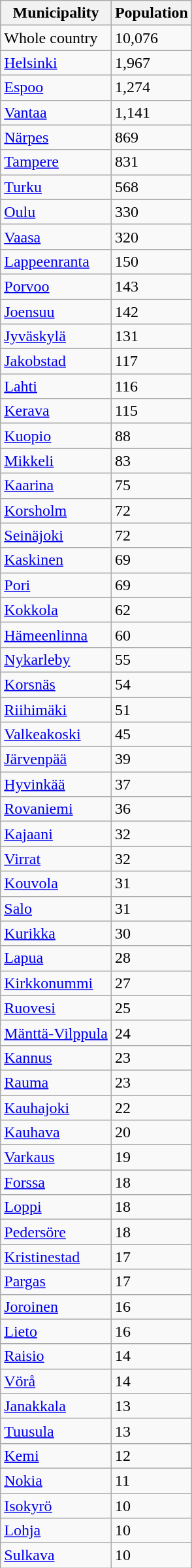<table role="presentation" class="wikitable sortable mw-collapsible mw-collapsed">
<tr>
<th>Municipality</th>
<th>Population</th>
</tr>
<tr>
<td>Whole country</td>
<td>10,076</td>
</tr>
<tr>
<td><a href='#'>Helsinki</a></td>
<td>1,967</td>
</tr>
<tr>
<td><a href='#'>Espoo</a></td>
<td>1,274</td>
</tr>
<tr>
<td><a href='#'>Vantaa</a></td>
<td>1,141</td>
</tr>
<tr>
<td><a href='#'>Närpes</a></td>
<td>869</td>
</tr>
<tr>
<td><a href='#'>Tampere</a></td>
<td>831</td>
</tr>
<tr>
<td><a href='#'>Turku</a></td>
<td>568</td>
</tr>
<tr>
<td><a href='#'>Oulu</a></td>
<td>330</td>
</tr>
<tr>
<td><a href='#'>Vaasa</a></td>
<td>320</td>
</tr>
<tr>
<td><a href='#'>Lappeenranta</a></td>
<td>150</td>
</tr>
<tr>
<td><a href='#'>Porvoo</a></td>
<td>143</td>
</tr>
<tr>
<td><a href='#'>Joensuu</a></td>
<td>142</td>
</tr>
<tr>
<td><a href='#'>Jyväskylä</a></td>
<td>131</td>
</tr>
<tr>
<td><a href='#'>Jakobstad</a></td>
<td>117</td>
</tr>
<tr>
<td><a href='#'>Lahti</a></td>
<td>116</td>
</tr>
<tr>
<td><a href='#'>Kerava</a></td>
<td>115</td>
</tr>
<tr>
<td><a href='#'>Kuopio</a></td>
<td>88</td>
</tr>
<tr>
<td><a href='#'>Mikkeli</a></td>
<td>83</td>
</tr>
<tr>
<td><a href='#'>Kaarina</a></td>
<td>75</td>
</tr>
<tr>
<td><a href='#'>Korsholm</a></td>
<td>72</td>
</tr>
<tr>
<td><a href='#'>Seinäjoki</a></td>
<td>72</td>
</tr>
<tr>
<td><a href='#'>Kaskinen</a></td>
<td>69</td>
</tr>
<tr>
<td><a href='#'>Pori</a></td>
<td>69</td>
</tr>
<tr>
<td><a href='#'>Kokkola</a></td>
<td>62</td>
</tr>
<tr>
<td><a href='#'>Hämeenlinna</a></td>
<td>60</td>
</tr>
<tr>
<td><a href='#'>Nykarleby</a></td>
<td>55</td>
</tr>
<tr>
<td><a href='#'>Korsnäs</a></td>
<td>54</td>
</tr>
<tr>
<td><a href='#'>Riihimäki</a></td>
<td>51</td>
</tr>
<tr>
<td><a href='#'>Valkeakoski</a></td>
<td>45</td>
</tr>
<tr>
<td><a href='#'>Järvenpää</a></td>
<td>39</td>
</tr>
<tr>
<td><a href='#'>Hyvinkää</a></td>
<td>37</td>
</tr>
<tr>
<td><a href='#'>Rovaniemi</a></td>
<td>36</td>
</tr>
<tr>
<td><a href='#'>Kajaani</a></td>
<td>32</td>
</tr>
<tr>
<td><a href='#'>Virrat</a></td>
<td>32</td>
</tr>
<tr>
<td><a href='#'>Kouvola</a></td>
<td>31</td>
</tr>
<tr>
<td><a href='#'>Salo</a></td>
<td>31</td>
</tr>
<tr>
<td><a href='#'>Kurikka</a></td>
<td>30</td>
</tr>
<tr>
<td><a href='#'>Lapua</a></td>
<td>28</td>
</tr>
<tr>
<td><a href='#'>Kirkkonummi</a></td>
<td>27</td>
</tr>
<tr>
<td><a href='#'>Ruovesi</a></td>
<td>25</td>
</tr>
<tr>
<td><a href='#'>Mänttä-Vilppula</a></td>
<td>24</td>
</tr>
<tr>
<td><a href='#'>Kannus</a></td>
<td>23</td>
</tr>
<tr>
<td><a href='#'>Rauma</a></td>
<td>23</td>
</tr>
<tr>
<td><a href='#'>Kauhajoki</a></td>
<td>22</td>
</tr>
<tr>
<td><a href='#'>Kauhava</a></td>
<td>20</td>
</tr>
<tr>
<td><a href='#'>Varkaus</a></td>
<td>19</td>
</tr>
<tr>
<td><a href='#'>Forssa</a></td>
<td>18</td>
</tr>
<tr>
<td><a href='#'>Loppi</a></td>
<td>18</td>
</tr>
<tr>
<td><a href='#'>Pedersöre</a></td>
<td>18</td>
</tr>
<tr>
<td><a href='#'>Kristinestad</a></td>
<td>17</td>
</tr>
<tr>
<td><a href='#'>Pargas</a></td>
<td>17</td>
</tr>
<tr>
<td><a href='#'>Joroinen</a></td>
<td>16</td>
</tr>
<tr>
<td><a href='#'>Lieto</a></td>
<td>16</td>
</tr>
<tr>
<td><a href='#'>Raisio</a></td>
<td>14</td>
</tr>
<tr>
<td><a href='#'>Vörå</a></td>
<td>14</td>
</tr>
<tr>
<td><a href='#'>Janakkala</a></td>
<td>13</td>
</tr>
<tr>
<td><a href='#'>Tuusula</a></td>
<td>13</td>
</tr>
<tr>
<td><a href='#'>Kemi</a></td>
<td>12</td>
</tr>
<tr>
<td><a href='#'>Nokia</a></td>
<td>11</td>
</tr>
<tr>
<td><a href='#'>Isokyrö</a></td>
<td>10</td>
</tr>
<tr>
<td><a href='#'>Lohja</a></td>
<td>10</td>
</tr>
<tr>
<td><a href='#'>Sulkava</a></td>
<td>10</td>
</tr>
</table>
